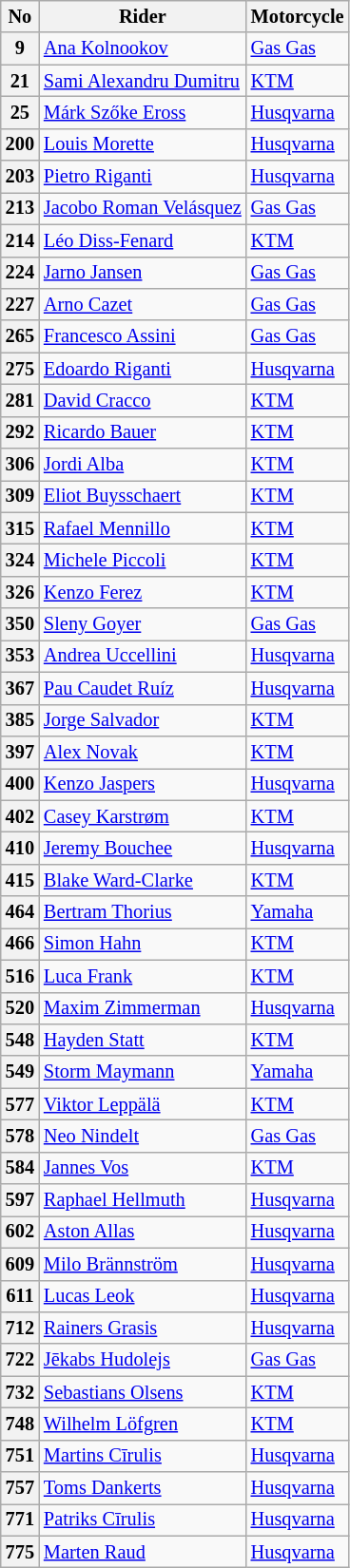<table class="wikitable" style="font-size: 85%;">
<tr>
<th>No</th>
<th>Rider</th>
<th>Motorcycle</th>
</tr>
<tr>
<th>9</th>
<td> <a href='#'>Ana Kolnookov</a></td>
<td><a href='#'>Gas Gas</a></td>
</tr>
<tr>
<th>21</th>
<td> <a href='#'>Sami Alexandru Dumitru</a></td>
<td><a href='#'>KTM</a></td>
</tr>
<tr>
<th>25</th>
<td> <a href='#'>Márk Szőke Eross</a></td>
<td><a href='#'>Husqvarna</a></td>
</tr>
<tr>
<th>200</th>
<td> <a href='#'>Louis Morette</a></td>
<td><a href='#'>Husqvarna</a></td>
</tr>
<tr>
<th>203</th>
<td> <a href='#'>Pietro Riganti</a></td>
<td><a href='#'>Husqvarna</a></td>
</tr>
<tr>
<th>213</th>
<td> <a href='#'>Jacobo Roman Velásquez</a></td>
<td><a href='#'>Gas Gas</a></td>
</tr>
<tr>
<th>214</th>
<td> <a href='#'>Léo Diss-Fenard</a></td>
<td><a href='#'>KTM</a></td>
</tr>
<tr>
<th>224</th>
<td> <a href='#'>Jarno Jansen</a></td>
<td><a href='#'>Gas Gas</a></td>
</tr>
<tr>
<th>227</th>
<td> <a href='#'>Arno Cazet</a></td>
<td><a href='#'>Gas Gas</a></td>
</tr>
<tr>
<th>265</th>
<td> <a href='#'>Francesco Assini</a></td>
<td><a href='#'>Gas Gas</a></td>
</tr>
<tr>
<th>275</th>
<td> <a href='#'>Edoardo Riganti</a></td>
<td><a href='#'>Husqvarna</a></td>
</tr>
<tr>
<th>281</th>
<td> <a href='#'>David Cracco</a></td>
<td><a href='#'>KTM</a></td>
</tr>
<tr>
<th>292</th>
<td> <a href='#'>Ricardo Bauer</a></td>
<td><a href='#'>KTM</a></td>
</tr>
<tr>
<th>306</th>
<td> <a href='#'>Jordi Alba</a></td>
<td><a href='#'>KTM</a></td>
</tr>
<tr>
<th>309</th>
<td> <a href='#'>Eliot Buysschaert</a></td>
<td><a href='#'>KTM</a></td>
</tr>
<tr>
<th>315</th>
<td> <a href='#'>Rafael Mennillo</a></td>
<td><a href='#'>KTM</a></td>
</tr>
<tr>
<th>324</th>
<td> <a href='#'>Michele Piccoli</a></td>
<td><a href='#'>KTM</a></td>
</tr>
<tr>
<th>326</th>
<td> <a href='#'>Kenzo Ferez</a></td>
<td><a href='#'>KTM</a></td>
</tr>
<tr>
<th>350</th>
<td> <a href='#'>Sleny Goyer</a></td>
<td><a href='#'>Gas Gas</a></td>
</tr>
<tr>
<th>353</th>
<td> <a href='#'>Andrea Uccellini</a></td>
<td><a href='#'>Husqvarna</a></td>
</tr>
<tr>
<th>367</th>
<td> <a href='#'>Pau Caudet Ruíz</a></td>
<td><a href='#'>Husqvarna</a></td>
</tr>
<tr>
<th>385</th>
<td> <a href='#'>Jorge Salvador</a></td>
<td><a href='#'>KTM</a></td>
</tr>
<tr>
<th>397</th>
<td> <a href='#'>Alex Novak</a></td>
<td><a href='#'>KTM</a></td>
</tr>
<tr>
<th>400</th>
<td> <a href='#'>Kenzo Jaspers</a></td>
<td><a href='#'>Husqvarna</a></td>
</tr>
<tr>
<th>402</th>
<td> <a href='#'>Casey Karstrøm</a></td>
<td><a href='#'>KTM</a></td>
</tr>
<tr>
<th>410</th>
<td> <a href='#'>Jeremy Bouchee</a></td>
<td><a href='#'>Husqvarna</a></td>
</tr>
<tr>
<th>415</th>
<td> <a href='#'>Blake Ward-Clarke</a></td>
<td><a href='#'>KTM</a></td>
</tr>
<tr>
<th>464</th>
<td> <a href='#'>Bertram Thorius</a></td>
<td><a href='#'>Yamaha</a></td>
</tr>
<tr>
<th>466</th>
<td> <a href='#'>Simon Hahn</a></td>
<td><a href='#'>KTM</a></td>
</tr>
<tr>
<th>516</th>
<td> <a href='#'>Luca Frank</a></td>
<td><a href='#'>KTM</a></td>
</tr>
<tr>
<th>520</th>
<td> <a href='#'>Maxim Zimmerman</a></td>
<td><a href='#'>Husqvarna</a></td>
</tr>
<tr>
<th>548</th>
<td> <a href='#'>Hayden Statt</a></td>
<td><a href='#'>KTM</a></td>
</tr>
<tr>
<th>549</th>
<td> <a href='#'>Storm Maymann</a></td>
<td><a href='#'>Yamaha</a></td>
</tr>
<tr>
<th>577</th>
<td> <a href='#'>Viktor Leppälä</a></td>
<td><a href='#'>KTM</a></td>
</tr>
<tr>
<th>578</th>
<td> <a href='#'>Neo Nindelt</a></td>
<td><a href='#'>Gas Gas</a></td>
</tr>
<tr>
<th>584</th>
<td> <a href='#'>Jannes Vos</a></td>
<td><a href='#'>KTM</a></td>
</tr>
<tr>
<th>597</th>
<td> <a href='#'>Raphael Hellmuth</a></td>
<td><a href='#'>Husqvarna</a></td>
</tr>
<tr>
<th>602</th>
<td> <a href='#'>Aston Allas</a></td>
<td><a href='#'>Husqvarna</a></td>
</tr>
<tr>
<th>609</th>
<td> <a href='#'>Milo Brännström</a></td>
<td><a href='#'>Husqvarna</a></td>
</tr>
<tr>
<th>611</th>
<td> <a href='#'>Lucas Leok</a></td>
<td><a href='#'>Husqvarna</a></td>
</tr>
<tr>
<th>712</th>
<td> <a href='#'>Rainers Grasis</a></td>
<td><a href='#'>Husqvarna</a></td>
</tr>
<tr>
<th>722</th>
<td> <a href='#'>Jēkabs Hudolejs</a></td>
<td><a href='#'>Gas Gas</a></td>
</tr>
<tr>
<th>732</th>
<td> <a href='#'>Sebastians Olsens</a></td>
<td><a href='#'>KTM</a></td>
</tr>
<tr>
<th>748</th>
<td> <a href='#'>Wilhelm Löfgren</a></td>
<td><a href='#'>KTM</a></td>
</tr>
<tr>
<th>751</th>
<td> <a href='#'>Martins Cīrulis</a></td>
<td><a href='#'>Husqvarna</a></td>
</tr>
<tr>
<th>757</th>
<td> <a href='#'>Toms Dankerts</a></td>
<td><a href='#'>Husqvarna</a></td>
</tr>
<tr>
<th>771</th>
<td> <a href='#'>Patriks Cīrulis</a></td>
<td><a href='#'>Husqvarna</a></td>
</tr>
<tr>
<th>775</th>
<td> <a href='#'>Marten Raud</a></td>
<td><a href='#'>Husqvarna</a></td>
</tr>
</table>
